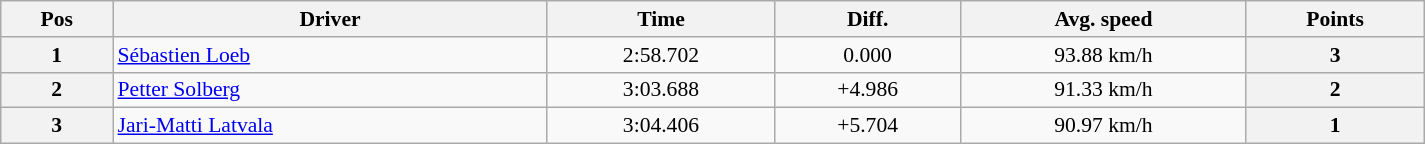<table class="wikitable" width=80% style="text-align: center; font-size: 90%; max-width: 950px;">
<tr>
<th>Pos</th>
<th>Driver</th>
<th>Time</th>
<th>Diff.</th>
<th>Avg. speed</th>
<th>Points</th>
</tr>
<tr>
<th>1</th>
<td align="left"> <a href='#'>Sébastien Loeb</a></td>
<td>2:58.702</td>
<td>0.000</td>
<td>93.88 km/h</td>
<th>3</th>
</tr>
<tr>
<th>2</th>
<td align="left"> <a href='#'>Petter Solberg</a></td>
<td>3:03.688</td>
<td>+4.986</td>
<td>91.33 km/h</td>
<th>2</th>
</tr>
<tr>
<th>3</th>
<td align="left"> <a href='#'>Jari-Matti Latvala</a></td>
<td>3:04.406</td>
<td>+5.704</td>
<td>90.97 km/h</td>
<th>1</th>
</tr>
</table>
